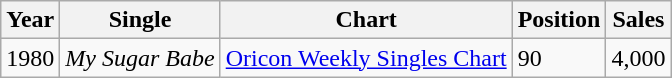<table class="wikitable">
<tr>
<th>Year</th>
<th>Single</th>
<th>Chart</th>
<th>Position</th>
<th>Sales</th>
</tr>
<tr>
<td>1980</td>
<td><em>My Sugar Babe</em></td>
<td><a href='#'>Oricon Weekly Singles Chart</a></td>
<td>90</td>
<td>4,000</td>
</tr>
</table>
